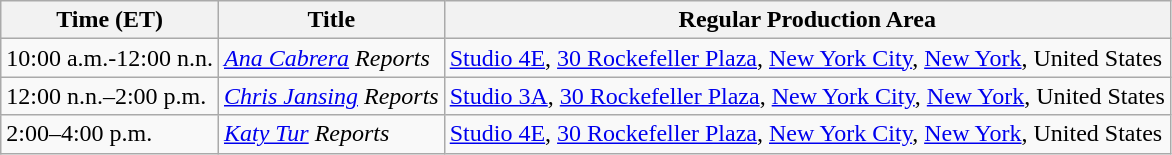<table class="wikitable">
<tr>
<th>Time (ET)</th>
<th>Title</th>
<th>Regular Production Area</th>
</tr>
<tr>
<td>10:00 a.m.-12:00 n.n.</td>
<td><em><a href='#'>Ana Cabrera</a> Reports</em></td>
<td><a href='#'>Studio 4E</a>, <a href='#'>30 Rockefeller Plaza</a>, <a href='#'>New York City</a>, <a href='#'>New York</a>, United States</td>
</tr>
<tr>
<td>12:00 n.n.–2:00 p.m.</td>
<td><em><a href='#'>Chris Jansing</a> Reports</em></td>
<td><a href='#'>Studio 3A</a>, <a href='#'>30 Rockefeller Plaza</a>, <a href='#'>New York City</a>, <a href='#'>New York</a>, United States</td>
</tr>
<tr>
<td>2:00–4:00 p.m.</td>
<td><em><a href='#'>Katy Tur</a> Reports</em></td>
<td><a href='#'>Studio 4E</a>, <a href='#'>30 Rockefeller Plaza</a>, <a href='#'>New York City</a>, <a href='#'>New York</a>, United States</td>
</tr>
</table>
